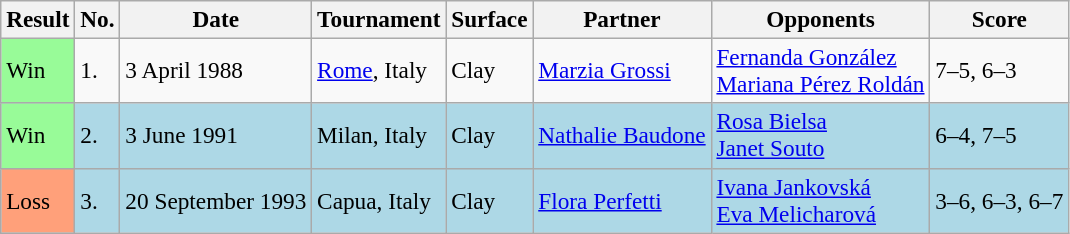<table class="sortable wikitable" style=font-size:97%>
<tr>
<th>Result</th>
<th>No.</th>
<th>Date</th>
<th>Tournament</th>
<th>Surface</th>
<th>Partner</th>
<th>Opponents</th>
<th>Score</th>
</tr>
<tr>
<td style="background:#98fb98;">Win</td>
<td>1.</td>
<td>3 April 1988</td>
<td><a href='#'>Rome</a>, Italy</td>
<td>Clay</td>
<td> <a href='#'>Marzia Grossi</a></td>
<td> <a href='#'>Fernanda González</a> <br>  <a href='#'>Mariana Pérez Roldán</a></td>
<td>7–5, 6–3</td>
</tr>
<tr style="background:lightblue;">
<td style="background:#98fb98;">Win</td>
<td>2.</td>
<td>3 June 1991</td>
<td>Milan, Italy</td>
<td>Clay</td>
<td> <a href='#'>Nathalie Baudone</a></td>
<td> <a href='#'>Rosa Bielsa</a> <br>  <a href='#'>Janet Souto</a></td>
<td>6–4, 7–5</td>
</tr>
<tr style="background:lightblue;">
<td style="background:#ffa07a;">Loss</td>
<td>3.</td>
<td>20 September 1993</td>
<td>Capua, Italy</td>
<td>Clay</td>
<td> <a href='#'>Flora Perfetti</a></td>
<td> <a href='#'>Ivana Jankovská</a> <br>  <a href='#'>Eva Melicharová</a></td>
<td>3–6, 6–3, 6–7</td>
</tr>
</table>
